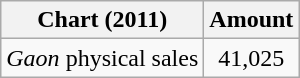<table class="wikitable">
<tr>
<th>Chart (2011)</th>
<th>Amount</th>
</tr>
<tr>
<td><em>Gaon</em> physical sales</td>
<td align="center">41,025</td>
</tr>
</table>
